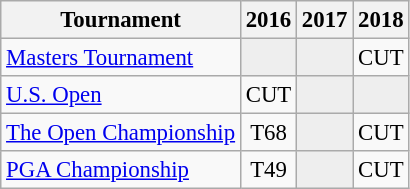<table class="wikitable" style="font-size:95%;text-align:center;">
<tr>
<th>Tournament</th>
<th>2016</th>
<th>2017</th>
<th>2018</th>
</tr>
<tr>
<td align=left><a href='#'>Masters Tournament</a></td>
<td style="background:#eeeeee;"></td>
<td style="background:#eeeeee;"></td>
<td>CUT</td>
</tr>
<tr>
<td align=left><a href='#'>U.S. Open</a></td>
<td>CUT</td>
<td style="background:#eeeeee;"></td>
<td style="background:#eeeeee;"></td>
</tr>
<tr>
<td align=left><a href='#'>The Open Championship</a></td>
<td>T68</td>
<td style="background:#eeeeee;"></td>
<td>CUT</td>
</tr>
<tr>
<td align=left><a href='#'>PGA Championship</a></td>
<td>T49</td>
<td style="background:#eeeeee;"></td>
<td>CUT</td>
</tr>
</table>
